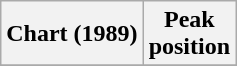<table class="wikitable sortable">
<tr>
<th align="left">Chart (1989)</th>
<th style="text-align:center;">Peak<br>position</th>
</tr>
<tr>
</tr>
</table>
